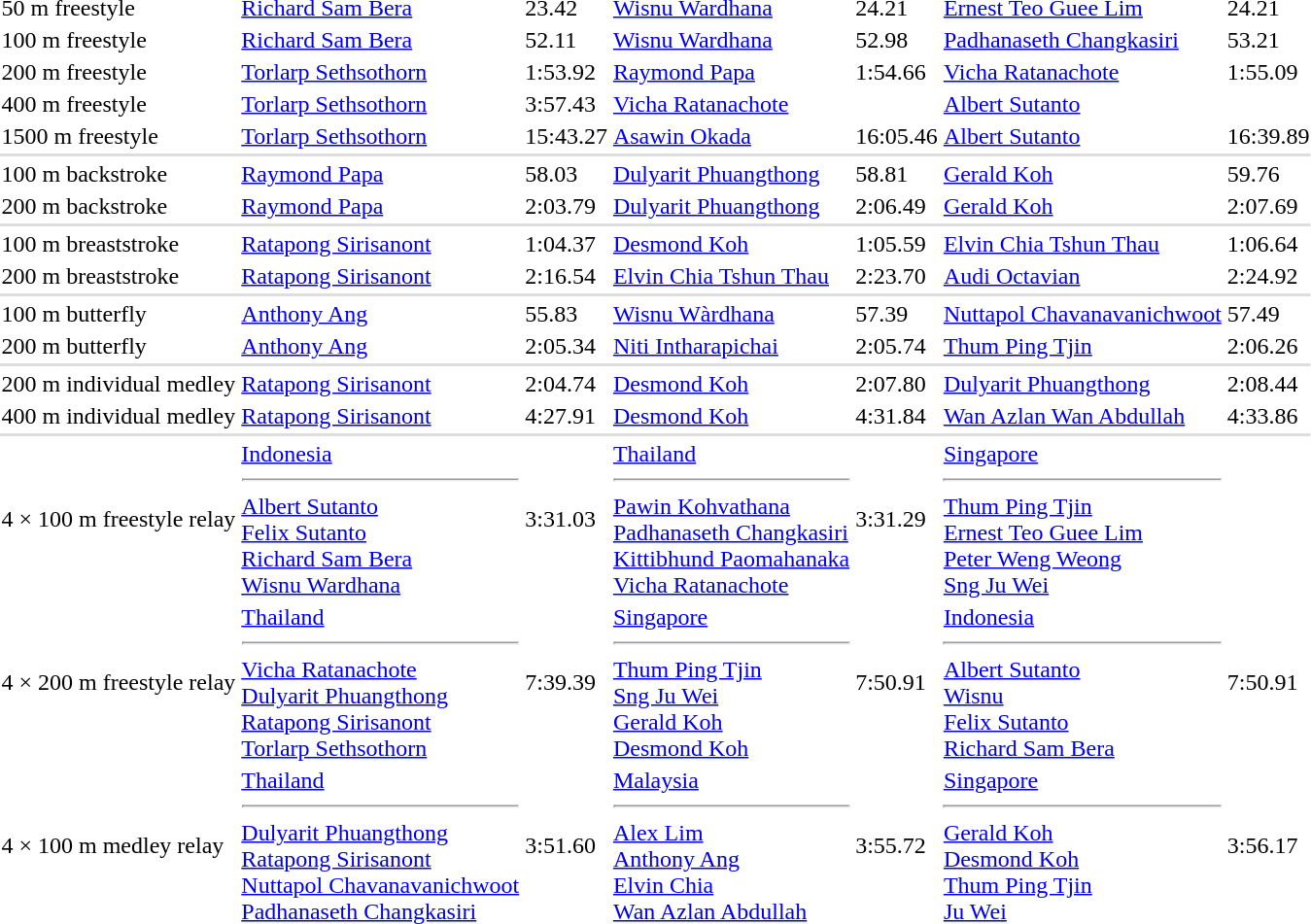<table>
<tr>
<td>50 m freestyle</td>
<td> <a href='#'>Richard Sam Bera</a></td>
<td>23.42</td>
<td> <a href='#'>Wisnu Wardhana</a></td>
<td>24.21</td>
<td> <a href='#'>Ernest Teo Guee Lim</a></td>
<td>24.21</td>
</tr>
<tr>
<td>100 m freestyle</td>
<td> <a href='#'>Richard Sam Bera</a></td>
<td>52.11</td>
<td> <a href='#'>Wisnu Wardhana</a></td>
<td>52.98</td>
<td> <a href='#'>Padhanaseth Changkasiri</a></td>
<td>53.21</td>
</tr>
<tr>
<td>200 m freestyle</td>
<td> <a href='#'>Torlarp Sethsothorn</a></td>
<td>1:53.92</td>
<td> <a href='#'>Raymond Papa</a></td>
<td>1:54.66</td>
<td> <a href='#'>Vicha Ratanachote</a></td>
<td>1:55.09</td>
</tr>
<tr>
<td>400 m freestyle</td>
<td> <a href='#'>Torlarp Sethsothorn</a></td>
<td>3:57.43</td>
<td> <a href='#'>Vicha Ratanachote</a></td>
<td></td>
<td> <a href='#'>Albert Sutanto</a></td>
<td></td>
</tr>
<tr>
<td>1500 m freestyle</td>
<td> <a href='#'>Torlarp Sethsothorn</a></td>
<td>15:43.27</td>
<td> <a href='#'>Asawin Okada</a></td>
<td>16:05.46</td>
<td> <a href='#'>Albert Sutanto</a></td>
<td>16:39.89</td>
</tr>
<tr bgcolor=#DDDDDD>
<td colspan=7></td>
</tr>
<tr>
<td>100 m backstroke</td>
<td> <a href='#'>Raymond Papa</a></td>
<td>58.03</td>
<td> <a href='#'>Dulyarit Phuangthong</a></td>
<td>58.81</td>
<td> <a href='#'>Gerald Koh</a></td>
<td>59.76</td>
</tr>
<tr>
<td>200 m backstroke</td>
<td> <a href='#'>Raymond Papa</a></td>
<td>2:03.79</td>
<td> <a href='#'>Dulyarit Phuangthong</a></td>
<td>2:06.49</td>
<td> <a href='#'>Gerald Koh</a></td>
<td>2:07.69</td>
</tr>
<tr bgcolor=#DDDDDD>
<td colspan=7></td>
</tr>
<tr>
<td>100 m breaststroke</td>
<td> <a href='#'>Ratapong Sirisanont</a></td>
<td>1:04.37</td>
<td> <a href='#'>Desmond Koh</a></td>
<td>1:05.59</td>
<td> <a href='#'>Elvin Chia Tshun Thau</a></td>
<td>1:06.64</td>
</tr>
<tr>
<td>200 m breaststroke</td>
<td> <a href='#'>Ratapong Sirisanont</a></td>
<td>2:16.54</td>
<td> <a href='#'>Elvin Chia Tshun Thau</a></td>
<td>2:23.70</td>
<td> <a href='#'>Audi Octavian</a></td>
<td>2:24.92</td>
</tr>
<tr bgcolor=#DDDDDD>
<td colspan=7></td>
</tr>
<tr>
<td>100 m butterfly</td>
<td> <a href='#'>Anthony Ang</a></td>
<td>55.83</td>
<td> <a href='#'>Wisnu Wàrdhana</a></td>
<td>57.39</td>
<td> <a href='#'>Nuttapol Chavanavanichwoot</a></td>
<td>57.49</td>
</tr>
<tr>
<td>200 m butterfly</td>
<td> <a href='#'>Anthony Ang</a></td>
<td>2:05.34</td>
<td> <a href='#'>Niti Intharapichai</a></td>
<td>2:05.74</td>
<td> <a href='#'>Thum Ping Tjin</a></td>
<td>2:06.26</td>
</tr>
<tr bgcolor=#DDDDDD>
<td colspan=7></td>
</tr>
<tr>
<td>200 m individual medley</td>
<td> <a href='#'>Ratapong Sirisanont</a></td>
<td>2:04.74</td>
<td> <a href='#'>Desmond Koh</a></td>
<td>2:07.80</td>
<td> <a href='#'>Dulyarit Phuangthong</a></td>
<td>2:08.44</td>
</tr>
<tr>
<td>400 m individual medley</td>
<td> <a href='#'>Ratapong Sirisanont</a></td>
<td>4:27.91</td>
<td> <a href='#'>Desmond Koh</a></td>
<td>4:31.84</td>
<td> <a href='#'>Wan Azlan Wan Abdullah</a></td>
<td>4:33.86</td>
</tr>
<tr bgcolor=#DDDDDD>
<td colspan=7></td>
</tr>
<tr>
<td>4 × 100 m freestyle relay</td>
<td> <a href='#'>Indonesia</a> <hr> <a href='#'>Albert Sutanto</a><br><a href='#'>Felix Sutanto</a><br><a href='#'>Richard Sam Bera</a><br><a href='#'>Wisnu Wardhana</a></td>
<td>3:31.03</td>
<td> <a href='#'>Thailand</a> <hr> <a href='#'>Pawin Kohvathana</a><br><a href='#'>Padhanaseth Changkasiri</a><br><a href='#'>Kittibhund Paomahanaka</a><br><a href='#'>Vicha Ratanachote</a></td>
<td>3:31.29</td>
<td> <a href='#'>Singapore</a> <hr> <a href='#'>Thum Ping Tjin</a><br><a href='#'>Ernest Teo Guee Lim</a><br><a href='#'>Peter Weng Weong</a><br><a href='#'>Sng Ju Wei</a></td>
<td></td>
</tr>
<tr>
<td>4 × 200 m freestyle relay</td>
<td> <a href='#'>Thailand</a> <hr> <a href='#'>Vicha Ratanachote</a><br><a href='#'>Dulyarit Phuangthong</a><br><a href='#'>Ratapong Sirisanont</a><br><a href='#'>Torlarp Sethsothorn</a></td>
<td>7:39.39</td>
<td> <a href='#'>Singapore</a> <hr> <a href='#'>Thum Ping Tjin</a><br><a href='#'>Sng Ju Wei</a><br><a href='#'>Gerald Koh</a><br><a href='#'>Desmond Koh</a></td>
<td>7:50.91</td>
<td> <a href='#'>Indonesia</a> <hr> <a href='#'>Albert Sutanto</a><br><a href='#'>Wisnu</a><br><a href='#'>Felix Sutanto</a><br><a href='#'>Richard Sam Bera</a></td>
<td>7:50.91</td>
</tr>
<tr>
<td>4 × 100 m medley relay</td>
<td> <a href='#'>Thailand</a> <hr> <a href='#'>Dulyarit Phuangthong</a><br><a href='#'>Ratapong Sirisanont</a><br><a href='#'>Nuttapol Chavanavanichwoot</a><br><a href='#'>Padhanaseth Changkasiri</a></td>
<td>3:51.60</td>
<td> <a href='#'>Malaysia</a> <hr> <a href='#'>Alex Lim</a><br><a href='#'>Anthony Ang</a><br><a href='#'>Elvin Chia</a><br><a href='#'>Wan Azlan Abdullah</a></td>
<td>3:55.72</td>
<td> <a href='#'>Singapore</a> <hr> <a href='#'>Gerald Koh</a><br><a href='#'>Desmond Koh</a><br><a href='#'>Thum Ping Tjin</a><br><a href='#'>Ju Wei</a></td>
<td>3:56.17</td>
</tr>
</table>
